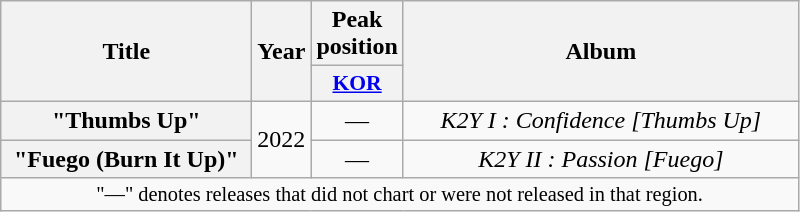<table class="wikitable plainrowheaders" style="text-align:center;">
<tr>
<th scope="col" rowspan="2" style="width:10em;">Title</th>
<th scope="col" rowspan="2" style="width:2em;">Year</th>
<th scope="col">Peak position</th>
<th scope="col" rowspan="2" style="width:16em;">Album</th>
</tr>
<tr>
<th scope="col" style="width:3em;font-size:90%;"><a href='#'>KOR</a><br></th>
</tr>
<tr>
<th scope="row">"Thumbs Up"</th>
<td rowspan="2">2022</td>
<td>—</td>
<td><em>K2Y I : Confidence [Thumbs Up]</em></td>
</tr>
<tr>
<th scope="row">"Fuego (Burn It Up)"</th>
<td>—</td>
<td><em>K2Y II : Passion [Fuego]</em></td>
</tr>
<tr>
<td colspan="4" style="font-size:85%;">"—" denotes releases that did not chart or were not released in that region.</td>
</tr>
</table>
